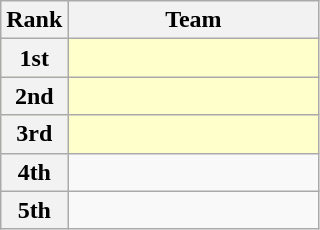<table class=wikitable>
<tr>
<th>Rank</th>
<th width=160px>Team</th>
</tr>
<tr bgcolor=#ffffcc>
<th>1st</th>
<td></td>
</tr>
<tr bgcolor=#ffffcc>
<th>2nd</th>
<td></td>
</tr>
<tr bgcolor=#ffffcc>
<th>3rd</th>
<td></td>
</tr>
<tr>
<th>4th</th>
<td></td>
</tr>
<tr>
<th>5th</th>
<td></td>
</tr>
</table>
